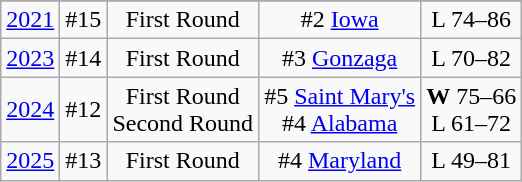<table class="wikitable">
<tr>
</tr>
<tr style="text-align:center;">
<td><a href='#'>2021</a></td>
<td>#15</td>
<td>First Round</td>
<td>#2 <a href='#'>Iowa</a></td>
<td>L 74–86</td>
</tr>
<tr style="text-align:center;">
<td><a href='#'>2023</a></td>
<td>#14</td>
<td>First Round</td>
<td>#3 <a href='#'>Gonzaga</a></td>
<td>L 70–82</td>
</tr>
<tr style="text-align:center;">
<td><a href='#'>2024</a></td>
<td>#12</td>
<td>First Round<br>Second Round</td>
<td>#5 <a href='#'>Saint Mary's</a><br> #4 <a href='#'>Alabama</a></td>
<td><strong>W</strong> 75–66<br>L 61–72</td>
</tr>
<tr style="text-align:center;">
<td><a href='#'>2025</a></td>
<td>#13</td>
<td>First Round</td>
<td>#4 <a href='#'>Maryland</a></td>
<td>L 49–81</td>
</tr>
</table>
